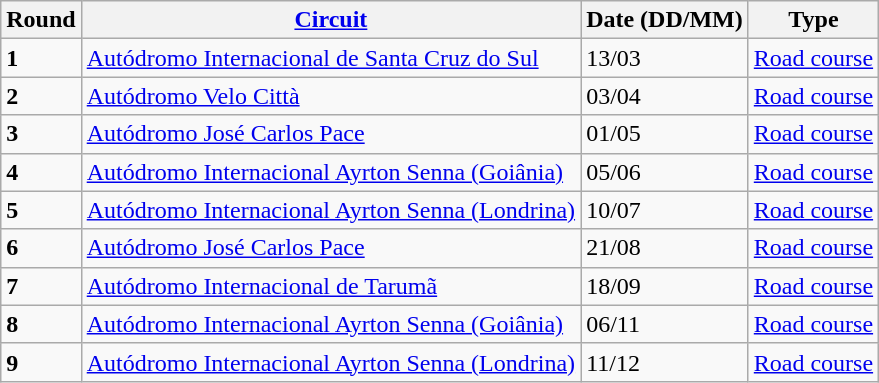<table class="wikitable">
<tr>
<th>Round</th>
<th><a href='#'>Circuit</a></th>
<th>Date (DD/MM)</th>
<th>Type</th>
</tr>
<tr>
<td><strong>1</strong></td>
<td><a href='#'>Autódromo Internacional de Santa Cruz do Sul</a></td>
<td>13/03</td>
<td><a href='#'>Road course</a></td>
</tr>
<tr>
<td><strong>2</strong></td>
<td><a href='#'>Autódromo Velo Città</a></td>
<td>03/04</td>
<td><a href='#'>Road course</a></td>
</tr>
<tr>
<td><strong>3</strong></td>
<td><a href='#'>Autódromo José Carlos Pace</a></td>
<td>01/05</td>
<td><a href='#'>Road course</a></td>
</tr>
<tr>
<td><strong>4</strong></td>
<td><a href='#'>Autódromo Internacional Ayrton Senna (Goiânia)</a></td>
<td>05/06</td>
<td><a href='#'>Road course</a></td>
</tr>
<tr>
<td><strong>5</strong></td>
<td><a href='#'>Autódromo Internacional Ayrton Senna (Londrina)</a></td>
<td>10/07</td>
<td><a href='#'>Road course</a></td>
</tr>
<tr>
<td><strong>6</strong></td>
<td><a href='#'>Autódromo José Carlos Pace</a></td>
<td>21/08</td>
<td><a href='#'>Road course</a></td>
</tr>
<tr>
<td><strong>7</strong></td>
<td><a href='#'>Autódromo Internacional de Tarumã</a></td>
<td>18/09</td>
<td><a href='#'>Road course</a></td>
</tr>
<tr>
<td><strong>8</strong></td>
<td><a href='#'>Autódromo Internacional Ayrton Senna (Goiânia)</a></td>
<td>06/11</td>
<td><a href='#'>Road course</a></td>
</tr>
<tr>
<td><strong>9</strong></td>
<td><a href='#'>Autódromo Internacional Ayrton Senna (Londrina)</a></td>
<td>11/12</td>
<td><a href='#'>Road course</a></td>
</tr>
</table>
